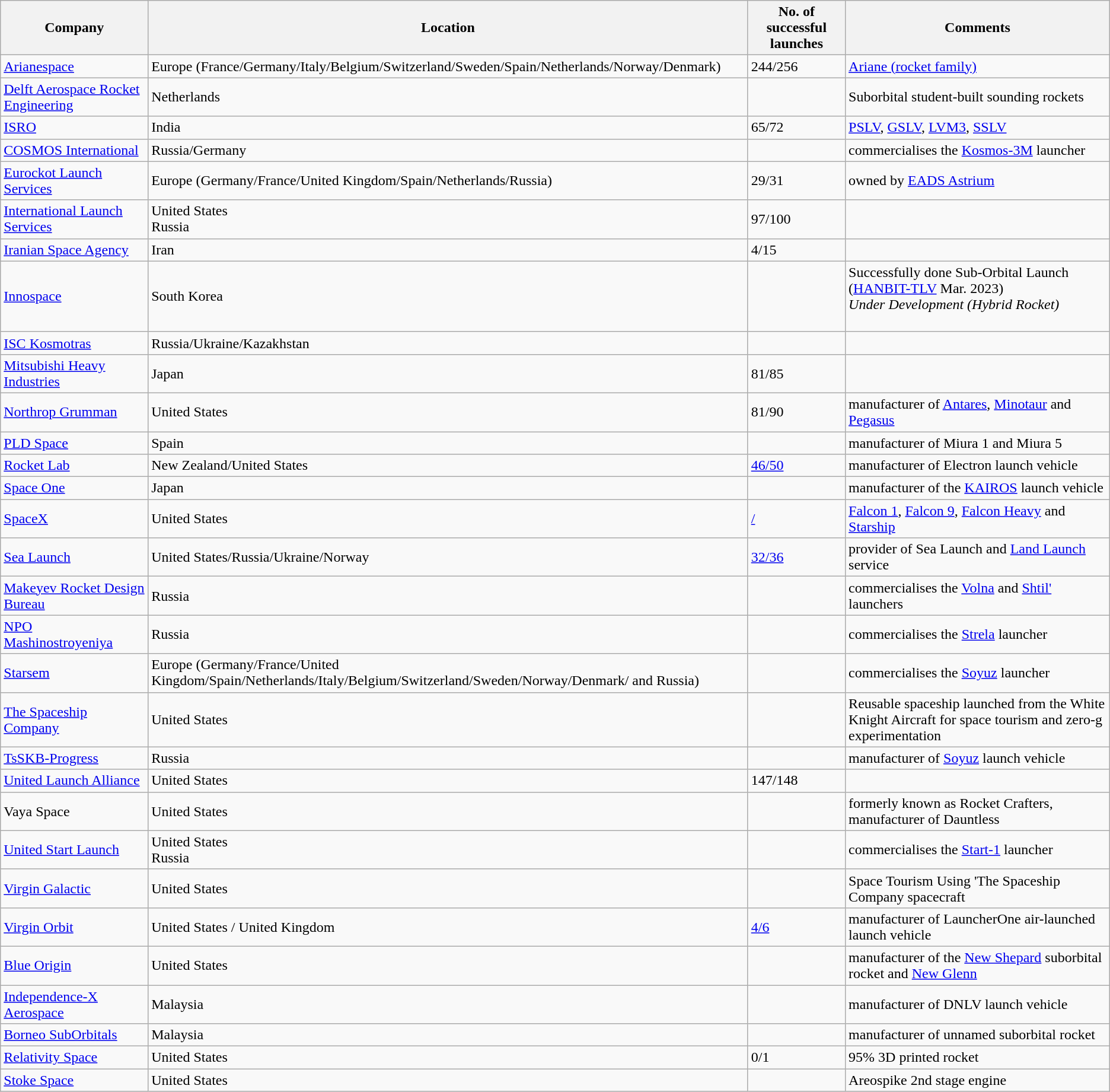<table class="wikitable sortable" border="1">
<tr>
<th>Company</th>
<th>Location</th>
<th>No. of successful launches</th>
<th>Comments</th>
</tr>
<tr>
<td><a href='#'>Arianespace</a></td>
<td>Europe (France/Germany/Italy/Belgium/Switzerland/Sweden/Spain/Netherlands/Norway/Denmark)</td>
<td>244/256</td>
<td><a href='#'>Ariane (rocket family)</a></td>
</tr>
<tr>
<td><a href='#'>Delft Aerospace Rocket Engineering</a></td>
<td>Netherlands</td>
<td></td>
<td>Suborbital student-built sounding rockets</td>
</tr>
<tr>
<td><a href='#'>ISRO</a></td>
<td>India</td>
<td>65/72</td>
<td><a href='#'>PSLV</a>, <a href='#'>GSLV</a>, <a href='#'>LVM3</a>, <a href='#'>SSLV</a></td>
</tr>
<tr>
<td><a href='#'>COSMOS International</a></td>
<td>Russia/Germany</td>
<td></td>
<td>commercialises the <a href='#'>Kosmos-3M</a> launcher</td>
</tr>
<tr>
<td><a href='#'>Eurockot Launch Services</a></td>
<td>Europe (Germany/France/United Kingdom/Spain/Netherlands/Russia)</td>
<td>29/31</td>
<td>owned by <a href='#'>EADS Astrium</a></td>
</tr>
<tr>
<td><a href='#'>International Launch Services</a></td>
<td>United States <br> Russia</td>
<td>97/100</td>
<td></td>
</tr>
<tr>
<td><a href='#'>Iranian Space Agency</a></td>
<td>Iran</td>
<td>4/15</td>
<td></td>
</tr>
<tr>
<td><a href='#'>Innospace</a></td>
<td>South Korea</td>
<td></td>
<td>Successfully done Sub-Orbital Launch (<a href='#'>HANBIT-TLV</a> Mar. 2023)<br><em>Under Development (Hybrid Rocket)</em>
<br><br></td>
</tr>
<tr>
<td><a href='#'>ISC Kosmotras</a></td>
<td>Russia/Ukraine/Kazakhstan</td>
<td></td>
<td></td>
</tr>
<tr>
<td><a href='#'>Mitsubishi Heavy Industries</a></td>
<td>Japan</td>
<td>81/85</td>
<td></td>
</tr>
<tr>
<td><a href='#'>Northrop Grumman</a></td>
<td>United States</td>
<td>81/90</td>
<td>manufacturer of <a href='#'>Antares</a>, <a href='#'>Minotaur</a> and <a href='#'>Pegasus</a></td>
</tr>
<tr>
<td><a href='#'>PLD Space</a></td>
<td>Spain</td>
<td></td>
<td>manufacturer of Miura 1 and Miura 5</td>
</tr>
<tr>
<td><a href='#'>Rocket Lab</a></td>
<td>New Zealand/United States</td>
<td><a href='#'>46/50</a></td>
<td>manufacturer of Electron launch vehicle</td>
</tr>
<tr>
<td><a href='#'>Space One</a></td>
<td>Japan</td>
<td></td>
<td>manufacturer of the <a href='#'>KAIROS</a> launch vehicle</td>
</tr>
<tr>
<td><a href='#'>SpaceX</a></td>
<td>United States</td>
<td><a href='#'>/</a></td>
<td><a href='#'>Falcon 1</a>, <a href='#'>Falcon 9</a>, <a href='#'>Falcon Heavy</a> and <a href='#'>Starship</a></td>
</tr>
<tr>
<td><a href='#'>Sea Launch</a></td>
<td>United States/Russia/Ukraine/Norway</td>
<td><a href='#'>32/36</a></td>
<td>provider of Sea Launch and <a href='#'>Land Launch</a> service</td>
</tr>
<tr>
<td><a href='#'>Makeyev Rocket Design Bureau</a></td>
<td>Russia</td>
<td></td>
<td>commercialises the <a href='#'>Volna</a> and <a href='#'>Shtil'</a> launchers</td>
</tr>
<tr>
<td><a href='#'>NPO Mashinostroyeniya</a></td>
<td>Russia</td>
<td></td>
<td>commercialises the <a href='#'>Strela</a> launcher</td>
</tr>
<tr>
<td><a href='#'>Starsem</a></td>
<td>Europe (Germany/France/United Kingdom/Spain/Netherlands/Italy/Belgium/Switzerland/Sweden/Norway/Denmark/ and Russia)</td>
<td></td>
<td>commercialises the <a href='#'>Soyuz</a> launcher</td>
</tr>
<tr>
<td><a href='#'>The Spaceship Company</a></td>
<td>United States</td>
<td></td>
<td>Reusable spaceship launched from the White Knight Aircraft for space tourism and zero-g experimentation</td>
</tr>
<tr>
<td><a href='#'>TsSKB-Progress</a></td>
<td>Russia</td>
<td></td>
<td>manufacturer of <a href='#'>Soyuz</a> launch vehicle</td>
</tr>
<tr>
<td><a href='#'>United Launch Alliance</a></td>
<td>United States</td>
<td>147/148</td>
<td></td>
</tr>
<tr>
<td>Vaya Space</td>
<td>United States</td>
<td></td>
<td>formerly known as Rocket Crafters, manufacturer of Dauntless</td>
</tr>
<tr>
<td><a href='#'>United Start Launch</a></td>
<td>United States <br> Russia</td>
<td></td>
<td>commercialises the <a href='#'>Start-1</a> launcher</td>
</tr>
<tr>
<td><a href='#'>Virgin Galactic</a></td>
<td>United States</td>
<td></td>
<td>Space Tourism Using 'The Spaceship Company spacecraft</td>
</tr>
<tr>
<td><a href='#'>Virgin Orbit</a></td>
<td>United States / United Kingdom</td>
<td><a href='#'>4/6</a></td>
<td>manufacturer of LauncherOne air-launched launch vehicle</td>
</tr>
<tr>
<td><a href='#'>Blue Origin</a></td>
<td>United States</td>
<td></td>
<td>manufacturer of the <a href='#'>New Shepard</a> suborbital rocket and <a href='#'>New Glenn</a></td>
</tr>
<tr>
<td><a href='#'>Independence-X Aerospace</a></td>
<td>Malaysia</td>
<td></td>
<td>manufacturer of DNLV launch vehicle</td>
</tr>
<tr>
<td><a href='#'>Borneo SubOrbitals</a></td>
<td>Malaysia</td>
<td></td>
<td>manufacturer of unnamed suborbital rocket</td>
</tr>
<tr>
<td><a href='#'>Relativity Space</a></td>
<td>United States</td>
<td>0/1</td>
<td>95% 3D printed rocket</td>
</tr>
<tr>
<td><a href='#'>Stoke Space</a></td>
<td>United States</td>
<td></td>
<td>Areospike 2nd stage engine</td>
</tr>
</table>
